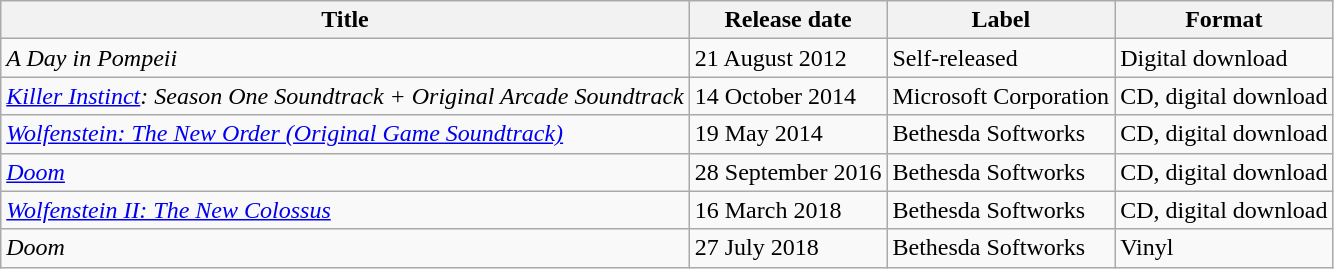<table class="wikitable plainrowheaders">
<tr>
<th>Title</th>
<th>Release date</th>
<th>Label</th>
<th>Format</th>
</tr>
<tr>
<td><em>A Day in Pompeii</em></td>
<td>21 August 2012</td>
<td>Self-released</td>
<td>Digital download</td>
</tr>
<tr>
<td><em><a href='#'>Killer Instinct</a>: Season One Soundtrack + Original Arcade Soundtrack</em></td>
<td>14 October 2014</td>
<td>Microsoft Corporation</td>
<td>CD, digital download</td>
</tr>
<tr>
<td><em><a href='#'>Wolfenstein: The New Order (Original Game Soundtrack)</a></em></td>
<td>19 May 2014</td>
<td>Bethesda Softworks</td>
<td>CD, digital download</td>
</tr>
<tr>
<td><em><a href='#'>Doom</a></em></td>
<td>28 September 2016</td>
<td>Bethesda Softworks</td>
<td>CD, digital download</td>
</tr>
<tr>
<td><em><a href='#'>Wolfenstein II: The New Colossus</a></em></td>
<td>16 March 2018</td>
<td>Bethesda Softworks</td>
<td>CD, digital download</td>
</tr>
<tr>
<td><em>Doom</em></td>
<td>27 July 2018</td>
<td>Bethesda Softworks</td>
<td>Vinyl</td>
</tr>
</table>
